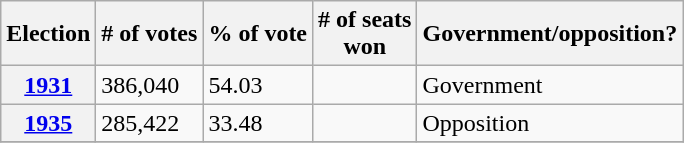<table class="wikitable">
<tr>
<th>Election</th>
<th># of votes</th>
<th>% of vote</th>
<th># of seats<br>won</th>
<th>Government/opposition?</th>
</tr>
<tr>
<th><a href='#'>1931</a></th>
<td>386,040</td>
<td>54.03</td>
<td></td>
<td rowspan=1>Government</td>
</tr>
<tr>
<th><a href='#'>1935</a></th>
<td>285,422</td>
<td>33.48</td>
<td></td>
<td rowspan=1>Opposition</td>
</tr>
<tr>
</tr>
</table>
